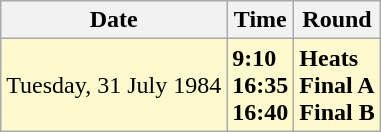<table class="wikitable">
<tr>
<th>Date</th>
<th>Time</th>
<th>Round</th>
</tr>
<tr style=background:lemonchiffon>
<td>Tuesday, 31 July 1984</td>
<td><strong>9:10</strong><br><strong>16:35</strong><br><strong>16:40</strong></td>
<td><strong>Heats</strong><br><strong>Final A</strong><br><strong>Final B</strong></td>
</tr>
</table>
